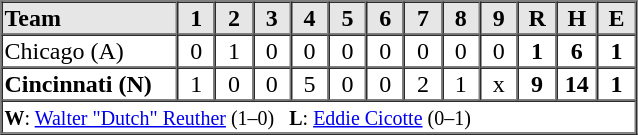<table border=1 cellspacing=0 width=425 style="margin-left:3em;">
<tr style="text-align:center; background-color:#e6e6e6;">
<th align=left width=125>Team</th>
<th width=25>1</th>
<th width=25>2</th>
<th width=25>3</th>
<th width=25>4</th>
<th width=25>5</th>
<th width=25>6</th>
<th width=25>7</th>
<th width=25>8</th>
<th width=25>9</th>
<th width=25>R</th>
<th width=25>H</th>
<th width=25>E</th>
</tr>
<tr style="text-align:center;">
<td align=left>Chicago (A)</td>
<td>0</td>
<td>1</td>
<td>0</td>
<td>0</td>
<td>0</td>
<td>0</td>
<td>0</td>
<td>0</td>
<td>0</td>
<td><strong>1</strong></td>
<td><strong>6</strong></td>
<td><strong>1</strong></td>
</tr>
<tr style="text-align:center;">
<td align=left><strong>Cincinnati (N)</strong></td>
<td>1</td>
<td>0</td>
<td>0</td>
<td>5</td>
<td>0</td>
<td>0</td>
<td>2</td>
<td>1</td>
<td>x</td>
<td><strong>9</strong></td>
<td><strong>14</strong></td>
<td><strong>1</strong></td>
</tr>
<tr style="text-align:left;">
<td colspan=13><small><strong>W</strong>: <a href='#'>Walter "Dutch" Reuther</a> (1–0)   <strong>L</strong>: <a href='#'>Eddie Cicotte</a> (0–1)</small></td>
</tr>
<tr style="text-align:left;">
</tr>
</table>
